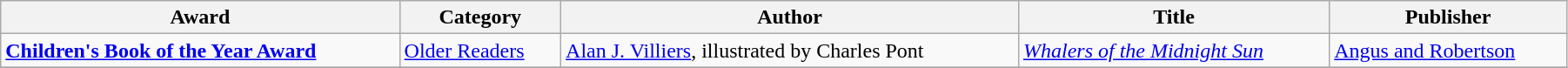<table class="wikitable" width=95%>
<tr>
<th>Award</th>
<th>Category</th>
<th>Author</th>
<th>Title</th>
<th>Publisher</th>
</tr>
<tr>
<td><strong><a href='#'>Children's Book of the Year Award</a></strong></td>
<td><a href='#'>Older Readers</a></td>
<td><a href='#'>Alan J. Villiers</a>, illustrated by Charles Pont</td>
<td><em><a href='#'>Whalers of the Midnight Sun</a></em></td>
<td><a href='#'>Angus and Robertson</a></td>
</tr>
<tr>
</tr>
</table>
